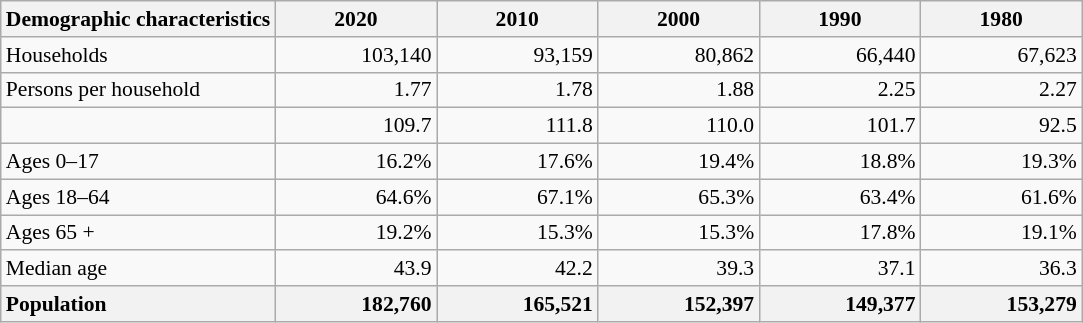<table class="wikitable" style="font-size: 90%; text-align: right;">
<tr>
<th>Demographic characteristics</th>
<th style="width: 7em;">2020</th>
<th style="width: 7em;">2010</th>
<th style="width: 7em;">2000</th>
<th style="width: 7em;">1990</th>
<th style="width: 7em;">1980</th>
</tr>
<tr>
<td style="text-align:left">Households</td>
<td>103,140</td>
<td>93,159</td>
<td>80,862</td>
<td>66,440</td>
<td>67,623</td>
</tr>
<tr>
<td style="text-align:left">Persons per household</td>
<td>1.77</td>
<td>1.78</td>
<td>1.88</td>
<td>2.25</td>
<td>2.27</td>
</tr>
<tr>
<td style="text-align:left"></td>
<td>109.7</td>
<td>111.8</td>
<td>110.0</td>
<td>101.7</td>
<td>92.5</td>
</tr>
<tr>
<td style="text-align:left">Ages 0–17</td>
<td>16.2%</td>
<td>17.6%</td>
<td>19.4%</td>
<td>18.8%</td>
<td>19.3%</td>
</tr>
<tr>
<td style="text-align:left">Ages 18–64</td>
<td>64.6%</td>
<td>67.1%</td>
<td>65.3%</td>
<td>63.4%</td>
<td>61.6%</td>
</tr>
<tr>
<td style="text-align:left">Ages 65 +</td>
<td>19.2%</td>
<td>15.3%</td>
<td>15.3%</td>
<td>17.8%</td>
<td>19.1%</td>
</tr>
<tr>
<td style="text-align:left">Median age</td>
<td>43.9</td>
<td>42.2</td>
<td>39.3</td>
<td>37.1</td>
<td>36.3</td>
</tr>
<tr>
<th style="text-align:left">Population</th>
<th style="text-align:right">182,760</th>
<th style="text-align:right">165,521</th>
<th style="text-align:right">152,397</th>
<th style="text-align:right">149,377</th>
<th style="text-align:right">153,279</th>
</tr>
</table>
